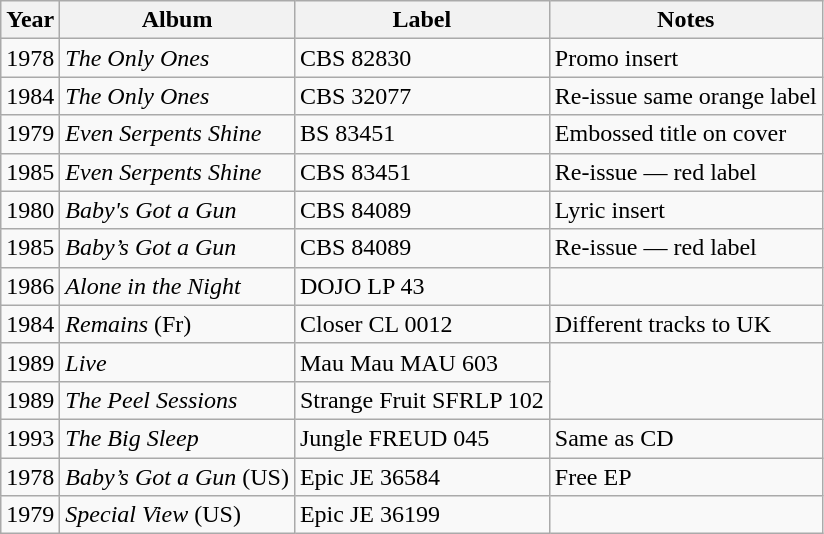<table class="wikitable" style="text-align:left">
<tr>
<th>Year</th>
<th>Album</th>
<th>Label</th>
<th>Notes</th>
</tr>
<tr>
<td>1978</td>
<td><em>The Only Ones</em></td>
<td>CBS 82830</td>
<td>Promo insert</td>
</tr>
<tr>
<td>1984</td>
<td><em>The Only Ones</em></td>
<td>CBS 32077</td>
<td>Re-issue same orange label</td>
</tr>
<tr>
<td>1979</td>
<td><em>Even Serpents Shine</em></td>
<td>BS 83451</td>
<td>Embossed title on cover</td>
</tr>
<tr>
<td>1985</td>
<td><em>Even Serpents Shine</em></td>
<td>CBS 83451</td>
<td>Re-issue — red label</td>
</tr>
<tr>
<td>1980</td>
<td><em>Baby's Got a Gun</em></td>
<td>CBS 84089</td>
<td>Lyric insert</td>
</tr>
<tr>
<td>1985</td>
<td><em>Baby’s Got a Gun</em></td>
<td>CBS 84089</td>
<td>Re-issue — red label</td>
</tr>
<tr>
<td>1986</td>
<td><em>Alone in the Night</em></td>
<td>DOJO LP 43</td>
</tr>
<tr>
<td>1984</td>
<td><em>Remains</em> (Fr)</td>
<td>Closer CL 0012</td>
<td>Different tracks to UK</td>
</tr>
<tr>
<td>1989</td>
<td><em>Live</em></td>
<td>Mau Mau MAU 603</td>
</tr>
<tr>
<td>1989</td>
<td><em>The Peel Sessions</em></td>
<td>Strange Fruit SFRLP 102</td>
</tr>
<tr>
<td>1993</td>
<td><em>The Big Sleep</em></td>
<td>Jungle FREUD 045</td>
<td>Same as CD</td>
</tr>
<tr>
<td>1978</td>
<td><em>Baby’s Got a Gun</em> (US)</td>
<td>Epic JE 36584</td>
<td>Free EP</td>
</tr>
<tr>
<td>1979</td>
<td><em>Special View</em> (US)</td>
<td>Epic JE 36199</td>
</tr>
</table>
